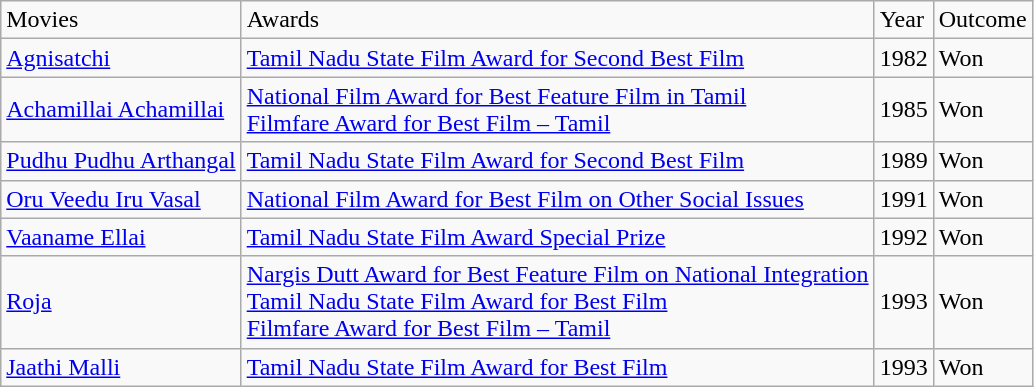<table class="wikitable">
<tr>
<td>Movies</td>
<td>Awards</td>
<td>Year</td>
<td>Outcome</td>
</tr>
<tr>
<td><a href='#'>Agnisatchi</a></td>
<td><a href='#'>Tamil Nadu State Film Award for Second Best Film</a></td>
<td>1982</td>
<td>Won</td>
</tr>
<tr>
<td><a href='#'>Achamillai Achamillai</a></td>
<td><a href='#'>National Film Award for Best Feature Film in Tamil</a><br><a href='#'>Filmfare Award for Best Film – Tamil</a></td>
<td>1985</td>
<td>Won</td>
</tr>
<tr>
<td><a href='#'>Pudhu Pudhu Arthangal</a></td>
<td><a href='#'>Tamil Nadu State Film Award for Second Best Film</a></td>
<td>1989</td>
<td>Won</td>
</tr>
<tr>
<td><a href='#'>Oru Veedu Iru Vasal</a></td>
<td><a href='#'>National Film Award for Best Film on Other Social Issues</a></td>
<td>1991</td>
<td>Won</td>
</tr>
<tr>
<td><a href='#'>Vaaname Ellai</a></td>
<td><a href='#'>Tamil Nadu State Film Award Special Prize</a></td>
<td>1992</td>
<td>Won</td>
</tr>
<tr>
<td><a href='#'>Roja</a></td>
<td><a href='#'>Nargis Dutt Award for Best Feature Film on National Integration</a><br><a href='#'>Tamil Nadu State Film Award for Best Film</a><br><a href='#'>Filmfare Award for Best Film – Tamil</a></td>
<td>1993</td>
<td>Won</td>
</tr>
<tr>
<td><a href='#'>Jaathi Malli</a></td>
<td><a href='#'>Tamil Nadu State Film Award for Best Film</a></td>
<td>1993</td>
<td>Won</td>
</tr>
</table>
